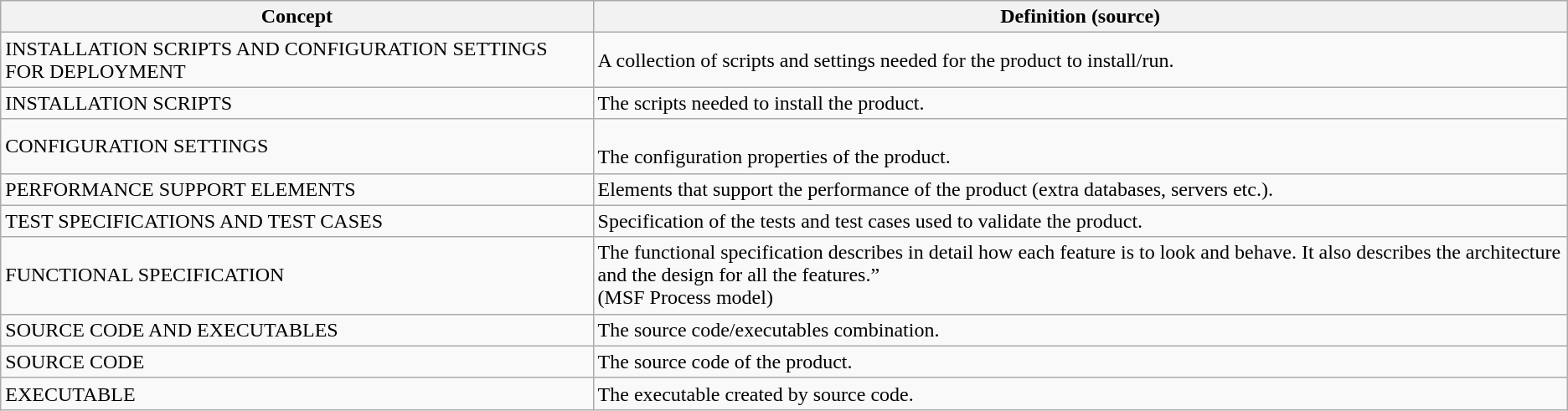<table class="wikitable">
<tr>
<th>Concept</th>
<th>Definition (source)</th>
</tr>
<tr>
<td>INSTALLATION SCRIPTS AND CONFIGURATION SETTINGS FOR DEPLOYMENT</td>
<td>A collection of scripts and settings needed for the product to install/run.</td>
</tr>
<tr>
<td>INSTALLATION SCRIPTS</td>
<td>The scripts needed to install the product.</td>
</tr>
<tr>
<td>CONFIGURATION SETTINGS</td>
<td><br>The configuration properties of the product.</td>
</tr>
<tr>
<td>PERFORMANCE SUPPORT ELEMENTS</td>
<td>Elements that support the performance of the product (extra databases, servers etc.).</td>
</tr>
<tr>
<td>TEST SPECIFICATIONS AND TEST CASES</td>
<td>Specification of the tests and test cases used to validate the product.</td>
</tr>
<tr>
<td>FUNCTIONAL SPECIFICATION</td>
<td>The functional specification describes in detail how each feature is to look and behave. It also describes the architecture and the design for all the features.”<br>(MSF Process model)</td>
</tr>
<tr>
<td>SOURCE CODE AND EXECUTABLES</td>
<td>The source code/executables combination.</td>
</tr>
<tr>
<td>SOURCE CODE</td>
<td>The source code of the product.</td>
</tr>
<tr>
<td>EXECUTABLE</td>
<td>The executable created by source code.</td>
</tr>
</table>
